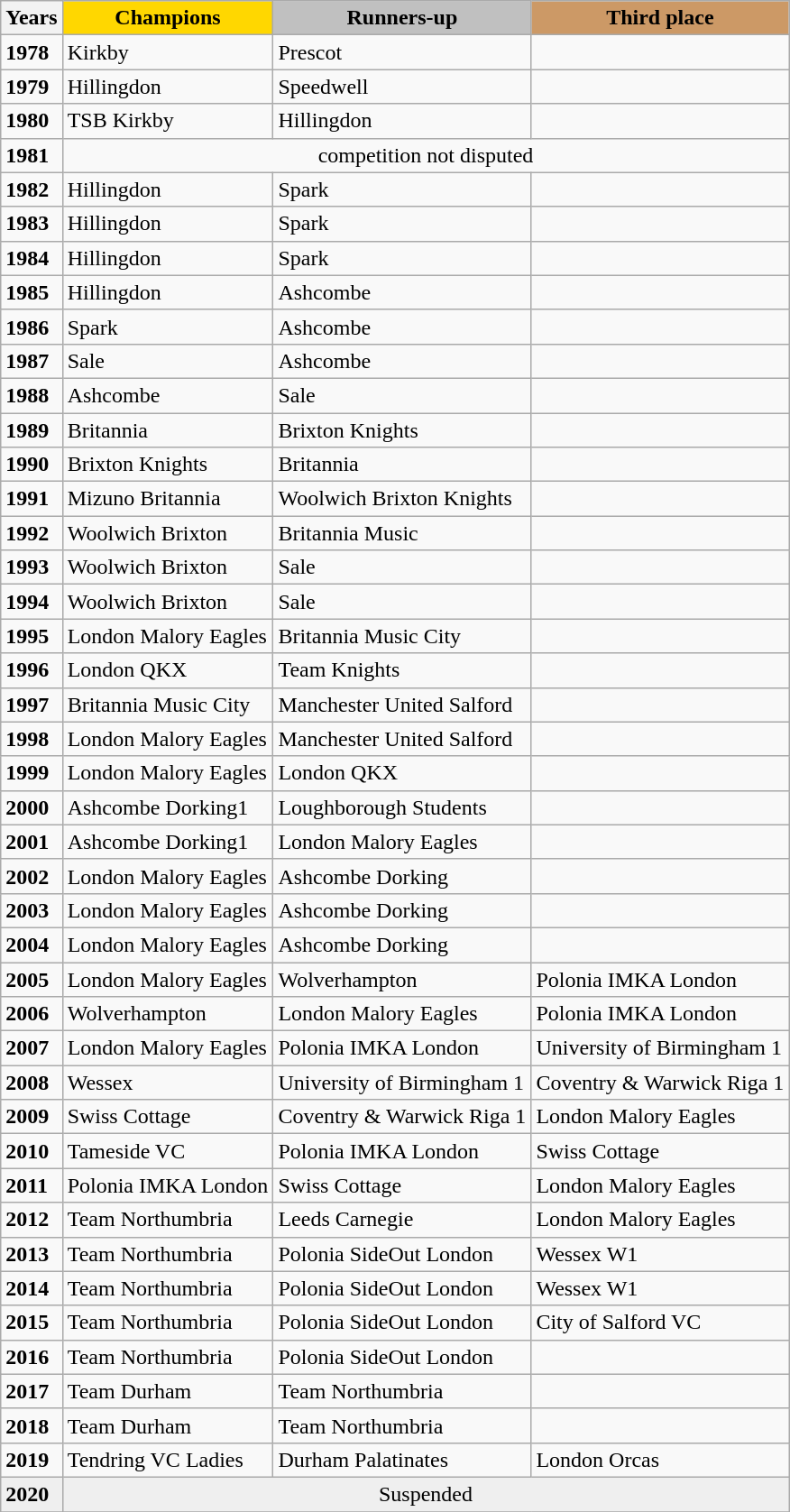<table class="wikitable">
<tr>
<th>Years</th>
<th style="background:gold;">Champions</th>
<th style="background:silver;">Runners-up</th>
<th style="background:#cc9966;">Third place</th>
</tr>
<tr>
<td><strong>1978</strong></td>
<td>Kirkby</td>
<td>Prescot</td>
<td></td>
</tr>
<tr>
<td><strong>1979</strong></td>
<td>Hillingdon</td>
<td>Speedwell</td>
<td></td>
</tr>
<tr>
<td><strong>1980</strong></td>
<td>TSB Kirkby</td>
<td>Hillingdon</td>
<td></td>
</tr>
<tr>
<td><strong>1981</strong></td>
<td colspan=3 align="center">competition not disputed</td>
</tr>
<tr>
<td><strong>1982</strong></td>
<td>Hillingdon</td>
<td>Spark</td>
<td></td>
</tr>
<tr>
<td><strong>1983</strong></td>
<td>Hillingdon</td>
<td>Spark</td>
<td></td>
</tr>
<tr>
<td><strong>1984</strong></td>
<td>Hillingdon</td>
<td>Spark</td>
<td></td>
</tr>
<tr>
<td><strong>1985</strong></td>
<td>Hillingdon</td>
<td>Ashcombe</td>
<td></td>
</tr>
<tr>
<td><strong>1986</strong></td>
<td>Spark</td>
<td>Ashcombe</td>
<td></td>
</tr>
<tr>
<td><strong>1987</strong></td>
<td>Sale</td>
<td>Ashcombe</td>
<td></td>
</tr>
<tr>
<td><strong>1988</strong></td>
<td>Ashcombe</td>
<td>Sale</td>
<td></td>
</tr>
<tr>
<td><strong>1989</strong></td>
<td>Britannia</td>
<td>Brixton Knights</td>
<td></td>
</tr>
<tr>
<td><strong>1990</strong></td>
<td>Brixton Knights</td>
<td>Britannia</td>
<td></td>
</tr>
<tr>
<td><strong>1991</strong></td>
<td>Mizuno Britannia</td>
<td>Woolwich Brixton Knights</td>
<td></td>
</tr>
<tr>
<td><strong>1992</strong></td>
<td>Woolwich Brixton</td>
<td>Britannia Music</td>
<td></td>
</tr>
<tr>
<td><strong>1993</strong></td>
<td>Woolwich Brixton</td>
<td>Sale</td>
<td></td>
</tr>
<tr>
<td><strong>1994</strong></td>
<td>Woolwich Brixton</td>
<td>Sale</td>
<td></td>
</tr>
<tr>
<td><strong>1995</strong></td>
<td>London Malory Eagles</td>
<td>Britannia Music City</td>
<td></td>
</tr>
<tr>
<td><strong>1996</strong></td>
<td>London QKX</td>
<td>Team Knights</td>
<td></td>
</tr>
<tr>
<td><strong>1997</strong></td>
<td>Britannia Music City</td>
<td>Manchester United Salford</td>
<td></td>
</tr>
<tr>
<td><strong>1998</strong></td>
<td>London Malory Eagles</td>
<td>Manchester United Salford</td>
<td></td>
</tr>
<tr>
<td><strong>1999</strong></td>
<td>London Malory Eagles</td>
<td>London QKX</td>
<td></td>
</tr>
<tr>
<td><strong>2000</strong></td>
<td>Ashcombe Dorking1</td>
<td>Loughborough Students</td>
<td></td>
</tr>
<tr>
<td><strong>2001</strong></td>
<td>Ashcombe Dorking1</td>
<td>London Malory Eagles</td>
<td></td>
</tr>
<tr>
<td><strong>2002</strong></td>
<td>London Malory Eagles</td>
<td>Ashcombe Dorking</td>
<td></td>
</tr>
<tr>
<td><strong>2003</strong></td>
<td>London Malory Eagles</td>
<td>Ashcombe Dorking</td>
<td></td>
</tr>
<tr>
<td><strong>2004</strong></td>
<td>London Malory Eagles</td>
<td>Ashcombe Dorking</td>
<td></td>
</tr>
<tr>
<td><strong>2005</strong></td>
<td>London Malory Eagles</td>
<td>Wolverhampton</td>
<td>Polonia IMKA London</td>
</tr>
<tr>
<td><strong>2006</strong></td>
<td>Wolverhampton</td>
<td>London Malory Eagles</td>
<td>Polonia IMKA London</td>
</tr>
<tr>
<td><strong>2007</strong></td>
<td>London Malory Eagles</td>
<td>Polonia IMKA London</td>
<td>University of Birmingham 1</td>
</tr>
<tr>
<td><strong>2008</strong></td>
<td>Wessex</td>
<td>University of Birmingham 1</td>
<td>Coventry & Warwick Riga 1</td>
</tr>
<tr>
<td><strong>2009</strong></td>
<td>Swiss Cottage</td>
<td>Coventry & Warwick Riga 1</td>
<td>London Malory Eagles</td>
</tr>
<tr>
<td><strong>2010</strong></td>
<td>Tameside VC</td>
<td>Polonia IMKA London</td>
<td>Swiss Cottage</td>
</tr>
<tr>
<td><strong>2011</strong></td>
<td>Polonia IMKA London</td>
<td>Swiss Cottage</td>
<td>London Malory Eagles</td>
</tr>
<tr>
<td><strong>2012</strong></td>
<td>Team Northumbria</td>
<td>Leeds Carnegie</td>
<td>London Malory Eagles</td>
</tr>
<tr>
<td><strong>2013</strong></td>
<td>Team Northumbria</td>
<td>Polonia SideOut London</td>
<td>Wessex W1</td>
</tr>
<tr>
<td><strong>2014</strong></td>
<td>Team Northumbria</td>
<td>Polonia SideOut London</td>
<td>Wessex W1</td>
</tr>
<tr>
<td><strong>2015</strong></td>
<td>Team Northumbria</td>
<td>Polonia SideOut London</td>
<td>City of Salford VC</td>
</tr>
<tr>
<td><strong>2016</strong></td>
<td>Team Northumbria</td>
<td>Polonia SideOut London</td>
<td></td>
</tr>
<tr>
<td><strong>2017</strong></td>
<td>Team Durham</td>
<td>Team Northumbria</td>
<td></td>
</tr>
<tr>
<td><strong>2018</strong></td>
<td>Team Durham</td>
<td>Team Northumbria</td>
<td></td>
</tr>
<tr>
<td><strong>2019</strong></td>
<td>Tendring VC Ladies</td>
<td>Durham Palatinates</td>
<td>London Orcas</td>
</tr>
<tr bgcolor="efefef">
<td><strong>2020</strong></td>
<td align="center" colspan=3>Suspended</td>
</tr>
<tr>
</tr>
</table>
